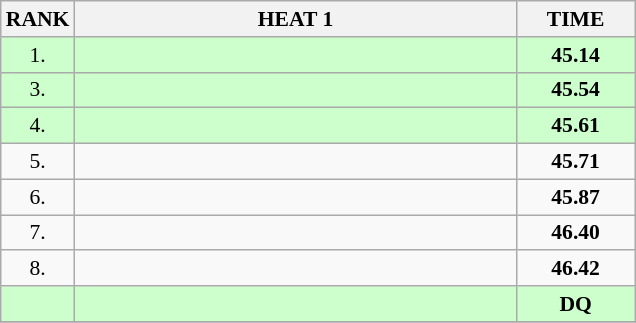<table class="wikitable" style="border-collapse: collapse; font-size: 90%;">
<tr>
<th>RANK</th>
<th style="width: 20em">HEAT 1</th>
<th style="width: 5em">TIME</th>
</tr>
<tr style="background:#ccffcc;">
<td align="center">1.</td>
<td></td>
<td align="center"><strong>45.14</strong></td>
</tr>
<tr style="background:#ccffcc;">
<td align="center">3.</td>
<td></td>
<td align="center"><strong>45.54</strong></td>
</tr>
<tr style="background:#ccffcc;">
<td align="center">4.</td>
<td></td>
<td align="center"><strong>45.61</strong></td>
</tr>
<tr>
<td align="center">5.</td>
<td></td>
<td align="center"><strong>45.71</strong></td>
</tr>
<tr>
<td align="center">6.</td>
<td></td>
<td align="center"><strong>45.87</strong></td>
</tr>
<tr>
<td align="center">7.</td>
<td></td>
<td align="center"><strong>46.40</strong></td>
</tr>
<tr>
<td align="center">8.</td>
<td></td>
<td align="center"><strong>46.42</strong></td>
</tr>
<tr style="background:#ccffcc;">
<td align="center"></td>
<td></td>
<td align="center"><strong>DQ</strong></td>
</tr>
<tr>
</tr>
</table>
